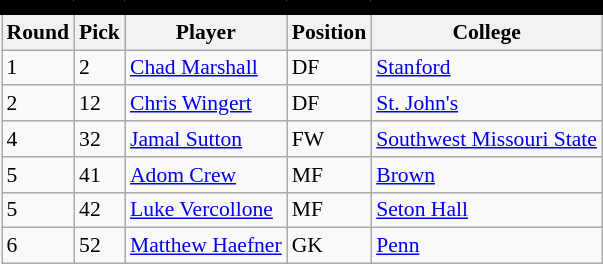<table class="wikitable sortable" style="text-align:center; font-size:90%; text-align:left;">
<tr style="border-spacing: 2px; border: 2px solid black;">
<td colspan="7" bgcolor="#000000" color="#000000" border="#FED000" align="center"><strong></strong></td>
</tr>
<tr>
<th><strong>Round</strong></th>
<th><strong>Pick</strong></th>
<th><strong>Player</strong></th>
<th><strong>Position</strong></th>
<th><strong>College</strong></th>
</tr>
<tr>
<td>1</td>
<td>2</td>
<td> <a href='#'>Chad Marshall</a></td>
<td>DF</td>
<td><a href='#'>Stanford</a></td>
</tr>
<tr>
<td>2</td>
<td>12</td>
<td> <a href='#'>Chris Wingert</a></td>
<td>DF</td>
<td><a href='#'>St. John's</a></td>
</tr>
<tr>
<td>4</td>
<td>32</td>
<td> <a href='#'>Jamal Sutton</a></td>
<td>FW</td>
<td><a href='#'>Southwest Missouri State</a></td>
</tr>
<tr>
<td>5</td>
<td>41</td>
<td> <a href='#'>Adom Crew</a></td>
<td>MF</td>
<td><a href='#'>Brown</a></td>
</tr>
<tr>
<td>5</td>
<td>42</td>
<td> <a href='#'>Luke Vercollone</a></td>
<td>MF</td>
<td><a href='#'>Seton Hall</a></td>
</tr>
<tr>
<td>6</td>
<td>52</td>
<td> <a href='#'>Matthew Haefner</a></td>
<td>GK</td>
<td><a href='#'>Penn</a></td>
</tr>
</table>
